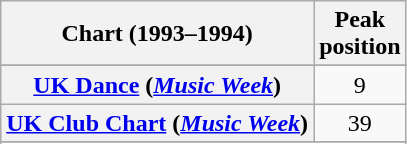<table class="wikitable sortable plainrowheaders" style="text-align:center">
<tr>
<th>Chart (1993–1994)</th>
<th>Peak<br>position</th>
</tr>
<tr>
</tr>
<tr>
<th scope="row"><a href='#'>UK Dance</a> (<em><a href='#'>Music Week</a></em>)</th>
<td>9</td>
</tr>
<tr>
<th scope="row"><a href='#'>UK Club Chart</a> (<em><a href='#'>Music Week</a></em>)</th>
<td>39</td>
</tr>
<tr>
</tr>
<tr>
</tr>
<tr>
</tr>
</table>
